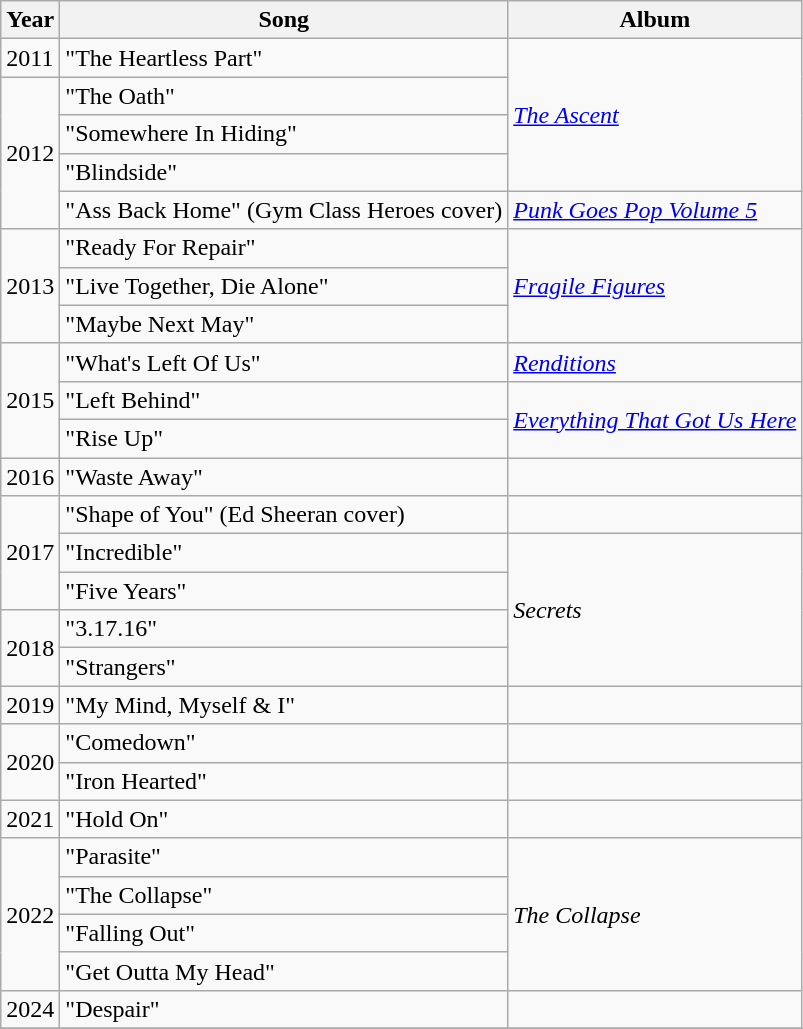<table class="wikitable">
<tr>
<th>Year</th>
<th>Song</th>
<th>Album</th>
</tr>
<tr>
<td>2011</td>
<td>"The Heartless Part"</td>
<td rowspan="4"><a href='#'><em>The Ascent</em></a></td>
</tr>
<tr>
<td rowspan="4">2012</td>
<td>"The Oath"</td>
</tr>
<tr>
<td>"Somewhere In Hiding"</td>
</tr>
<tr>
<td>"Blindside"</td>
</tr>
<tr>
<td>"Ass Back Home" (Gym Class Heroes cover)</td>
<td><em><a href='#'>Punk Goes Pop Volume 5</a></em></td>
</tr>
<tr>
<td rowspan="3">2013</td>
<td>"Ready For Repair"</td>
<td rowspan="3"><em><a href='#'>Fragile Figures</a></em></td>
</tr>
<tr>
<td>"Live Together, Die Alone"</td>
</tr>
<tr>
<td>"Maybe Next May"</td>
</tr>
<tr>
<td rowspan="3">2015</td>
<td>"What's Left Of Us"</td>
<td><em><a href='#'>Renditions</a></em></td>
</tr>
<tr>
<td>"Left Behind"</td>
<td rowspan="2"><em><a href='#'>Everything That Got Us Here</a></em></td>
</tr>
<tr>
<td>"Rise Up"</td>
</tr>
<tr>
<td>2016</td>
<td>"Waste Away"</td>
<td></td>
</tr>
<tr>
<td rowspan="3">2017</td>
<td>"Shape of You" (Ed Sheeran cover)</td>
<td></td>
</tr>
<tr>
<td>"Incredible"</td>
<td rowspan="4"><em>Secrets</em></td>
</tr>
<tr>
<td>"Five Years"</td>
</tr>
<tr>
<td rowspan="2">2018</td>
<td>"3.17.16"</td>
</tr>
<tr>
<td>"Strangers"</td>
</tr>
<tr>
<td>2019</td>
<td>"My Mind, Myself & I"</td>
<td></td>
</tr>
<tr>
<td rowspan="2">2020</td>
<td>"Comedown"</td>
<td></td>
</tr>
<tr>
<td>"Iron Hearted"</td>
<td></td>
</tr>
<tr>
<td>2021</td>
<td>"Hold On"</td>
<td></td>
</tr>
<tr>
<td rowspan="4">2022</td>
<td>"Parasite"</td>
<td rowspan="4"><em>The Collapse</em></td>
</tr>
<tr>
<td>"The Collapse"</td>
</tr>
<tr>
<td>"Falling Out"</td>
</tr>
<tr>
<td>"Get Outta My Head"</td>
</tr>
<tr>
<td>2024</td>
<td>"Despair"</td>
<td></td>
</tr>
<tr>
</tr>
</table>
